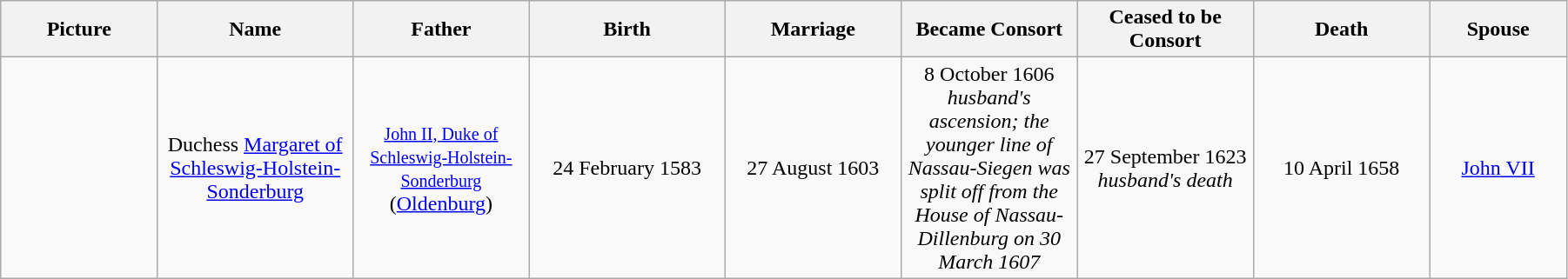<table width=95% class="wikitable">
<tr>
<th width = "8%">Picture</th>
<th width = "10%">Name</th>
<th width = "9%">Father</th>
<th width = "10%">Birth</th>
<th width = "9%">Marriage</th>
<th width = "9%">Became Consort</th>
<th width = "9%">Ceased to be Consort</th>
<th width = "9%">Death</th>
<th width = "7%">Spouse</th>
</tr>
<tr>
<td align="center"></td>
<td align="center">Duchess <a href='#'>Margaret of Schleswig-Holstein-Sonderburg</a></td>
<td align="center"><small><a href='#'>John II, Duke of Schleswig-Holstein-Sonderburg</a></small><br>(<a href='#'>Oldenburg</a>)</td>
<td align="center">24 February 1583</td>
<td align="center">27 August 1603</td>
<td align="center">8 October 1606<br><em>husband's ascension; the younger line of Nassau-Siegen was split off from the House of Nassau-Dillenburg on 30 March 1607</em></td>
<td align="center">27 September 1623<br><em>husband's death</em></td>
<td align="center">10 April 1658</td>
<td align="center"><a href='#'>John VII</a></td>
</tr>
</table>
